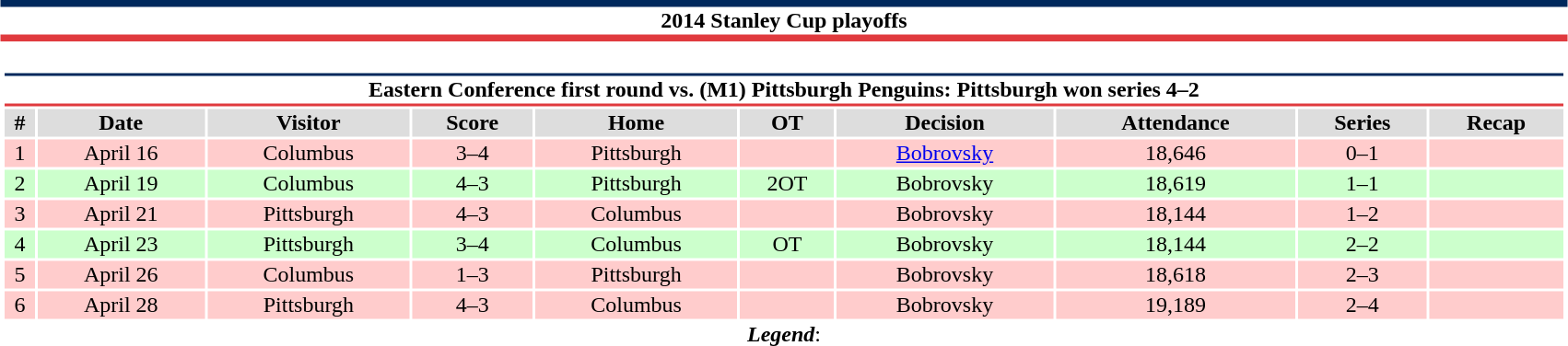<table class="toccolours" width=90% style="clear:both; margin:1.5em auto; text-align:center;">
<tr>
<th colspan=11 style="background:#FFFFFF; border-top:#00285C 5px solid; border-bottom:#E03A3E 5px solid;">2014 Stanley Cup playoffs</th>
</tr>
<tr>
<td colspan=10><br><table class="toccolours collapsible collapsed" width=100%>
<tr>
<th colspan=10 style="background:#FFFFFF; border-top:#00285C 2px solid; border-bottom:#E03A3E 2px solid;">Eastern Conference first round vs. (M1) Pittsburgh Penguins: Pittsburgh won series 4–2</th>
</tr>
<tr align="center" bgcolor="#dddddd">
<th>#</th>
<th>Date</th>
<th>Visitor</th>
<th>Score</th>
<th>Home</th>
<th>OT</th>
<th>Decision</th>
<th>Attendance</th>
<th>Series</th>
<th>Recap</th>
</tr>
<tr align="center" bgcolor="#fcc">
<td>1</td>
<td>April 16</td>
<td>Columbus</td>
<td>3–4</td>
<td>Pittsburgh</td>
<td></td>
<td><a href='#'>Bobrovsky</a></td>
<td>18,646</td>
<td>0–1</td>
<td></td>
</tr>
<tr align="center" bgcolor="#cfc">
<td>2</td>
<td>April 19</td>
<td>Columbus</td>
<td>4–3</td>
<td>Pittsburgh</td>
<td>2OT</td>
<td>Bobrovsky</td>
<td>18,619</td>
<td>1–1</td>
<td></td>
</tr>
<tr align="center" bgcolor="#fcc">
<td>3</td>
<td>April 21</td>
<td>Pittsburgh</td>
<td>4–3</td>
<td>Columbus</td>
<td></td>
<td>Bobrovsky</td>
<td>18,144</td>
<td>1–2</td>
<td></td>
</tr>
<tr align="center" bgcolor="#cfc">
<td>4</td>
<td>April 23</td>
<td>Pittsburgh</td>
<td>3–4</td>
<td>Columbus</td>
<td>OT</td>
<td>Bobrovsky</td>
<td>18,144</td>
<td>2–2</td>
<td></td>
</tr>
<tr align="center" bgcolor="#fcc">
<td>5</td>
<td>April 26</td>
<td>Columbus</td>
<td>1–3</td>
<td>Pittsburgh</td>
<td></td>
<td>Bobrovsky</td>
<td>18,618</td>
<td>2–3</td>
<td></td>
</tr>
<tr align="center" bgcolor="#fcc">
<td>6</td>
<td>April 28</td>
<td>Pittsburgh</td>
<td>4–3</td>
<td>Columbus</td>
<td></td>
<td>Bobrovsky</td>
<td>19,189</td>
<td>2–4</td>
<td></td>
</tr>
</table>
<strong><em>Legend</em></strong>:

</td>
</tr>
</table>
